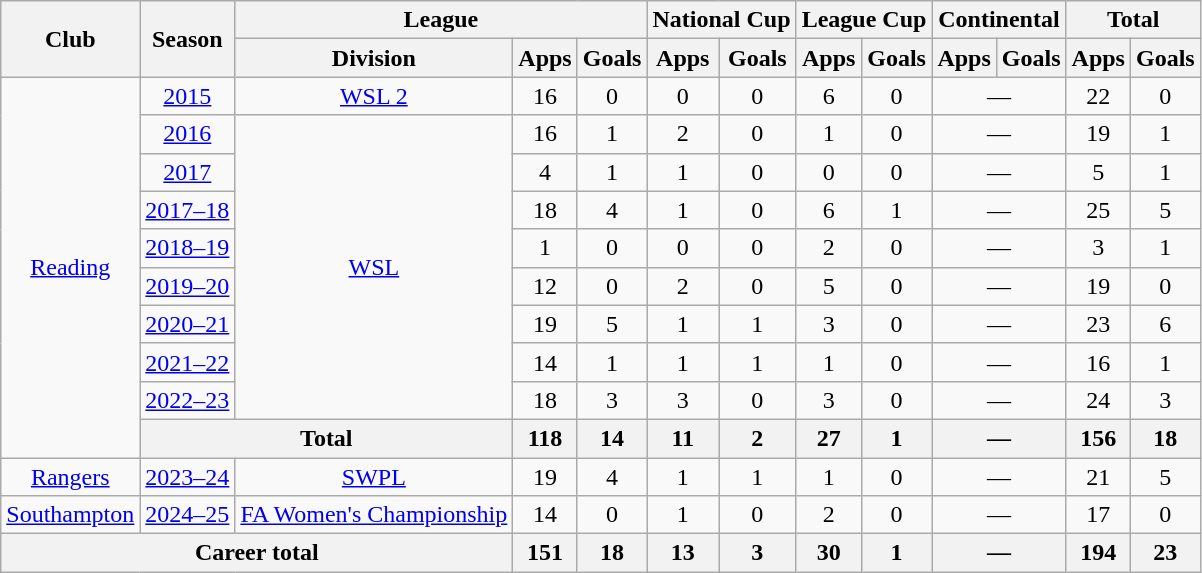<table class="wikitable" style="text-align:center">
<tr>
<th rowspan="2">Club</th>
<th rowspan="2">Season</th>
<th colspan="3">League</th>
<th colspan="2">National Cup</th>
<th colspan="2">League Cup</th>
<th colspan="2">Continental</th>
<th colspan="2">Total</th>
</tr>
<tr>
<th>Division</th>
<th>Apps</th>
<th>Goals</th>
<th>Apps</th>
<th>Goals</th>
<th>Apps</th>
<th>Goals</th>
<th>Apps</th>
<th>Goals</th>
<th>Apps</th>
<th>Goals</th>
</tr>
<tr>
<td rowspan="10"><a href='#'>Reading</a></td>
<td><a href='#'>2015</a></td>
<td rowspan="1"><a href='#'>WSL 2</a></td>
<td>16</td>
<td>0</td>
<td>0</td>
<td>0</td>
<td>6</td>
<td>0</td>
<td colspan="2">—</td>
<td>22</td>
<td>0</td>
</tr>
<tr>
<td><a href='#'>2016</a></td>
<td rowspan="8"><a href='#'>WSL</a></td>
<td>16</td>
<td>1</td>
<td>2</td>
<td>0</td>
<td>1</td>
<td>0</td>
<td colspan="2">—</td>
<td>19</td>
<td>1</td>
</tr>
<tr>
<td><a href='#'>2017</a></td>
<td>4</td>
<td>1</td>
<td>1</td>
<td>0</td>
<td>0</td>
<td>0</td>
<td colspan="2">—</td>
<td>5</td>
<td>1</td>
</tr>
<tr>
<td><a href='#'>2017–18</a></td>
<td>18</td>
<td>4</td>
<td>1</td>
<td>0</td>
<td>6</td>
<td>1</td>
<td colspan="2">—</td>
<td>25</td>
<td>5</td>
</tr>
<tr>
<td><a href='#'>2018–19</a></td>
<td>1</td>
<td>0</td>
<td>0</td>
<td>0</td>
<td>2</td>
<td>0</td>
<td colspan="2">—</td>
<td>3</td>
<td>1</td>
</tr>
<tr>
<td><a href='#'>2019–20</a></td>
<td>12</td>
<td>0</td>
<td>2</td>
<td>0</td>
<td>5</td>
<td>0</td>
<td colspan="2">—</td>
<td>19</td>
<td>0</td>
</tr>
<tr>
<td><a href='#'>2020–21</a></td>
<td>19</td>
<td>5</td>
<td>1</td>
<td>1</td>
<td>3</td>
<td>0</td>
<td colspan="2">—</td>
<td>23</td>
<td>6</td>
</tr>
<tr>
<td><a href='#'>2021–22</a></td>
<td>14</td>
<td>1</td>
<td>1</td>
<td>1</td>
<td>1</td>
<td>0</td>
<td colspan="2">—</td>
<td>16</td>
<td>1</td>
</tr>
<tr>
<td><a href='#'>2022–23</a></td>
<td>18</td>
<td>3</td>
<td>3</td>
<td>0</td>
<td>3</td>
<td>0</td>
<td colspan="2">—</td>
<td>24</td>
<td>3</td>
</tr>
<tr>
<th colspan="2">Total</th>
<th>118</th>
<th>14</th>
<th>11</th>
<th>2</th>
<th>27</th>
<th>1</th>
<th colspan="2">—</th>
<th>156</th>
<th>18</th>
</tr>
<tr>
<td><a href='#'>Rangers</a></td>
<td><a href='#'>2023–24</a></td>
<td><a href='#'>SWPL</a></td>
<td>19</td>
<td>4</td>
<td>1</td>
<td>1</td>
<td>1</td>
<td>0</td>
<td colspan="2">—</td>
<td>21</td>
<td>5</td>
</tr>
<tr>
<td><a href='#'>Southampton</a></td>
<td><a href='#'>2024–25</a></td>
<td><a href='#'>FA Women's Championship</a></td>
<td>14</td>
<td>0</td>
<td>1</td>
<td>0</td>
<td>2</td>
<td>0</td>
<td colspan="2">—</td>
<td>17</td>
<td>0</td>
</tr>
<tr>
<th colspan="3">Career total</th>
<th>151</th>
<th>18</th>
<th>13</th>
<th>3</th>
<th>30</th>
<th>1</th>
<th colspan="2">—</th>
<th>194</th>
<th>23</th>
</tr>
</table>
